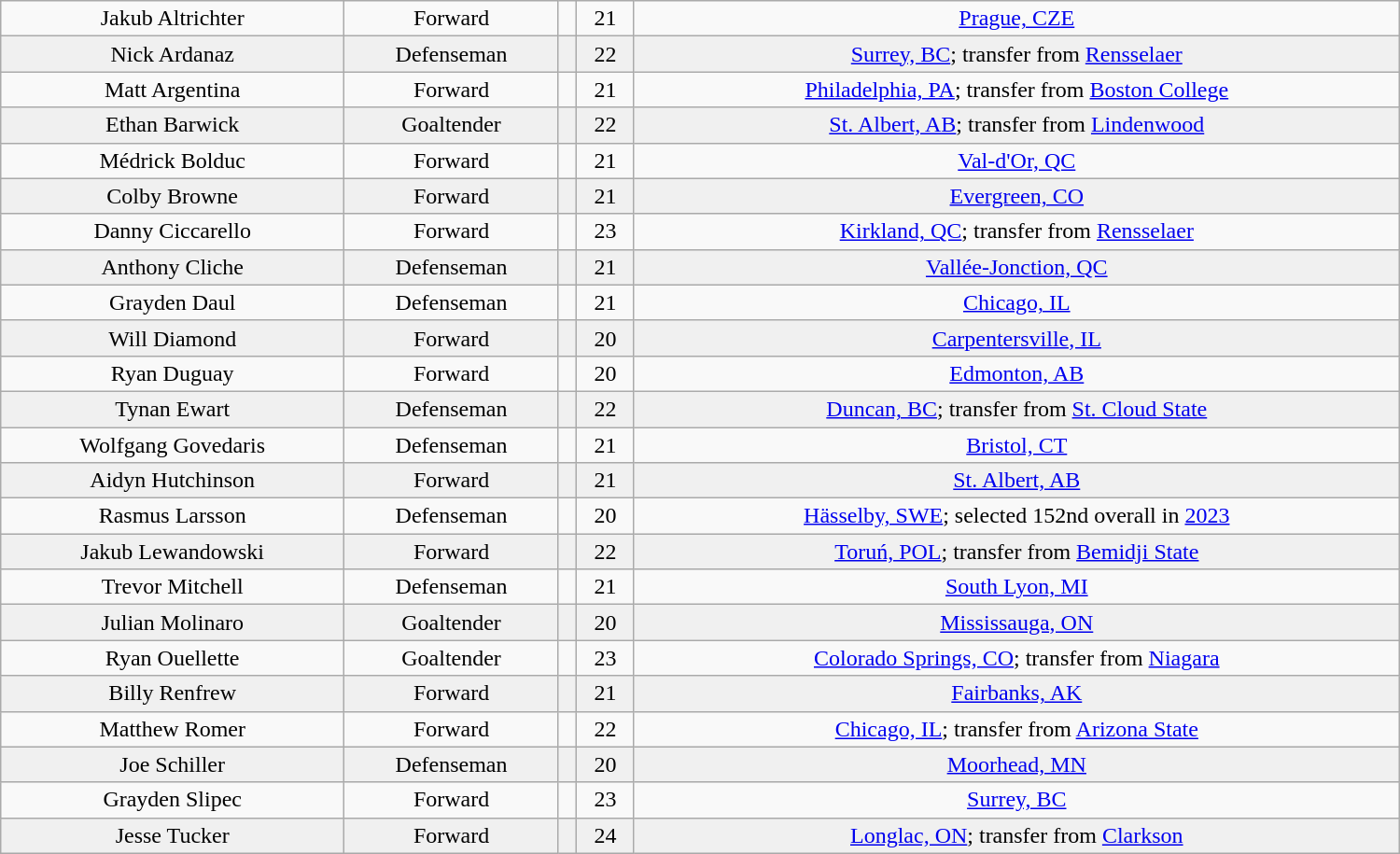<table class="wikitable" width="1000">
<tr align="center" bgcolor="">
<td>Jakub Altrichter</td>
<td>Forward</td>
<td></td>
<td>21</td>
<td><a href='#'>Prague, CZE</a></td>
</tr>
<tr align="center" bgcolor="f0f0f0">
<td>Nick Ardanaz</td>
<td>Defenseman</td>
<td></td>
<td>22</td>
<td><a href='#'>Surrey, BC</a>; transfer from <a href='#'>Rensselaer</a></td>
</tr>
<tr align="center" bgcolor="">
<td>Matt Argentina</td>
<td>Forward</td>
<td></td>
<td>21</td>
<td><a href='#'>Philadelphia, PA</a>; transfer from <a href='#'>Boston College</a></td>
</tr>
<tr align="center" bgcolor="f0f0f0">
<td>Ethan Barwick</td>
<td>Goaltender</td>
<td></td>
<td>22</td>
<td><a href='#'>St. Albert, AB</a>; transfer from <a href='#'>Lindenwood</a></td>
</tr>
<tr align="center" bgcolor="">
<td>Médrick Bolduc</td>
<td>Forward</td>
<td></td>
<td>21</td>
<td><a href='#'>Val-d'Or, QC</a></td>
</tr>
<tr align="center" bgcolor="f0f0f0">
<td>Colby Browne</td>
<td>Forward</td>
<td></td>
<td>21</td>
<td><a href='#'>Evergreen, CO</a></td>
</tr>
<tr align="center" bgcolor="">
<td>Danny Ciccarello</td>
<td>Forward</td>
<td></td>
<td>23</td>
<td><a href='#'>Kirkland, QC</a>; transfer from <a href='#'>Rensselaer</a></td>
</tr>
<tr align="center" bgcolor="f0f0f0">
<td>Anthony Cliche</td>
<td>Defenseman</td>
<td></td>
<td>21</td>
<td><a href='#'>Vallée-Jonction, QC</a></td>
</tr>
<tr align="center" bgcolor="">
<td>Grayden Daul</td>
<td>Defenseman</td>
<td></td>
<td>21</td>
<td><a href='#'>Chicago, IL</a></td>
</tr>
<tr align="center" bgcolor="f0f0f0">
<td>Will Diamond</td>
<td>Forward</td>
<td></td>
<td>20</td>
<td><a href='#'>Carpentersville, IL</a></td>
</tr>
<tr align="center" bgcolor="">
<td>Ryan Duguay</td>
<td>Forward</td>
<td></td>
<td>20</td>
<td><a href='#'>Edmonton, AB</a></td>
</tr>
<tr align="center" bgcolor="f0f0f0">
<td>Tynan Ewart</td>
<td>Defenseman</td>
<td></td>
<td>22</td>
<td><a href='#'>Duncan, BC</a>; transfer from <a href='#'>St. Cloud State</a></td>
</tr>
<tr align="center" bgcolor="">
<td>Wolfgang Govedaris</td>
<td>Defenseman</td>
<td></td>
<td>21</td>
<td><a href='#'>Bristol, CT</a></td>
</tr>
<tr align="center" bgcolor="f0f0f0">
<td>Aidyn Hutchinson</td>
<td>Forward</td>
<td></td>
<td>21</td>
<td><a href='#'>St. Albert, AB</a></td>
</tr>
<tr align="center" bgcolor="">
<td>Rasmus Larsson</td>
<td>Defenseman</td>
<td></td>
<td>20</td>
<td><a href='#'>Hässelby, SWE</a>; selected 152nd overall in <a href='#'>2023</a></td>
</tr>
<tr align="center" bgcolor="f0f0f0">
<td>Jakub Lewandowski</td>
<td>Forward</td>
<td></td>
<td>22</td>
<td><a href='#'>Toruń, POL</a>; transfer from <a href='#'>Bemidji State</a></td>
</tr>
<tr align="center" bgcolor="">
<td>Trevor Mitchell</td>
<td>Defenseman</td>
<td></td>
<td>21</td>
<td><a href='#'>South Lyon, MI</a></td>
</tr>
<tr align="center" bgcolor="f0f0f0">
<td>Julian Molinaro</td>
<td>Goaltender</td>
<td></td>
<td>20</td>
<td><a href='#'>Mississauga, ON</a></td>
</tr>
<tr align="center" bgcolor="">
<td>Ryan Ouellette</td>
<td>Goaltender</td>
<td></td>
<td>23</td>
<td><a href='#'>Colorado Springs, CO</a>; transfer from <a href='#'>Niagara</a></td>
</tr>
<tr align="center" bgcolor="f0f0f0">
<td>Billy Renfrew</td>
<td>Forward</td>
<td></td>
<td>21</td>
<td><a href='#'>Fairbanks, AK</a></td>
</tr>
<tr align="center" bgcolor="">
<td>Matthew Romer</td>
<td>Forward</td>
<td></td>
<td>22</td>
<td><a href='#'>Chicago, IL</a>; transfer from <a href='#'>Arizona State</a></td>
</tr>
<tr align="center" bgcolor="f0f0f0">
<td>Joe Schiller</td>
<td>Defenseman</td>
<td></td>
<td>20</td>
<td><a href='#'>Moorhead, MN</a></td>
</tr>
<tr align="center" bgcolor="">
<td>Grayden Slipec</td>
<td>Forward</td>
<td></td>
<td>23</td>
<td><a href='#'>Surrey, BC</a></td>
</tr>
<tr align="center" bgcolor="f0f0f0">
<td>Jesse Tucker</td>
<td>Forward</td>
<td></td>
<td>24</td>
<td><a href='#'>Longlac, ON</a>; transfer from <a href='#'>Clarkson</a></td>
</tr>
</table>
